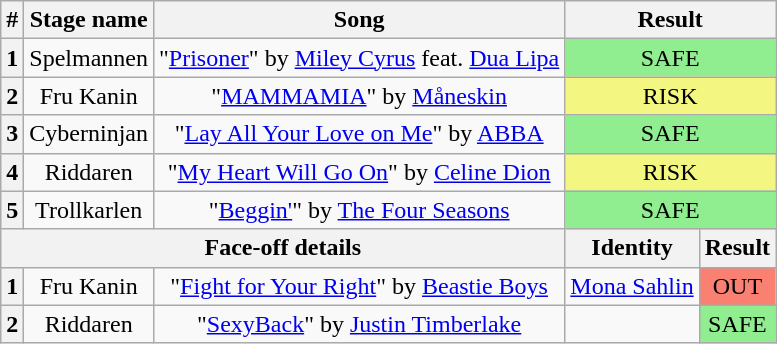<table class="wikitable plainrowheaders" style="text-align: center;">
<tr>
<th>#</th>
<th>Stage name</th>
<th>Song</th>
<th colspan=2>Result</th>
</tr>
<tr>
<th>1</th>
<td>Spelmannen</td>
<td>"<a href='#'>Prisoner</a>" by <a href='#'>Miley Cyrus</a> feat. <a href='#'>Dua Lipa</a></td>
<td colspan=2 bgcolor=lightgreen>SAFE</td>
</tr>
<tr>
<th>2</th>
<td>Fru Kanin</td>
<td>"<a href='#'>MAMMAMIA</a>" by <a href='#'>Måneskin</a></td>
<td colspan=2 bgcolor="#F3F781">RISK</td>
</tr>
<tr>
<th>3</th>
<td>Cyberninjan</td>
<td>"<a href='#'>Lay All Your Love on Me</a>" by <a href='#'>ABBA</a></td>
<td colspan=2 bgcolor=lightgreen>SAFE</td>
</tr>
<tr>
<th>4</th>
<td>Riddaren</td>
<td>"<a href='#'>My Heart Will Go On</a>" by <a href='#'>Celine Dion</a></td>
<td colspan=2 bgcolor="#F3F781">RISK</td>
</tr>
<tr>
<th>5</th>
<td>Trollkarlen</td>
<td>"<a href='#'>Beggin'</a>" by <a href='#'>The Four Seasons</a></td>
<td colspan=2 bgcolor=lightgreen>SAFE</td>
</tr>
<tr>
<th colspan="3">Face-off details</th>
<th>Identity</th>
<th>Result</th>
</tr>
<tr>
<th>1</th>
<td>Fru Kanin</td>
<td>"<a href='#'>Fight for Your Right</a>" by <a href='#'>Beastie Boys</a></td>
<td><a href='#'>Mona Sahlin</a></td>
<td bgcolor=salmon>OUT</td>
</tr>
<tr>
<th>2</th>
<td>Riddaren</td>
<td>"<a href='#'>SexyBack</a>" by <a href='#'>Justin Timberlake</a></td>
<td></td>
<td bgcolor=lightgreen>SAFE</td>
</tr>
</table>
